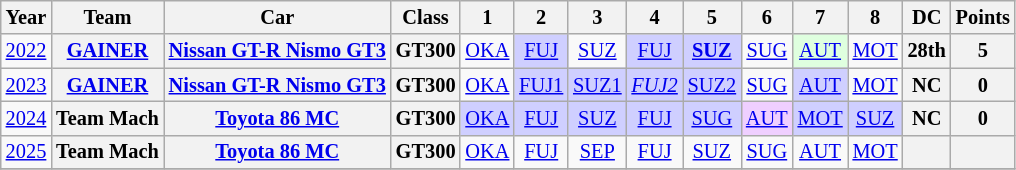<table class="wikitable" style="text-align:center; font-size:85%">
<tr>
<th>Year</th>
<th>Team</th>
<th>Car</th>
<th>Class</th>
<th>1</th>
<th>2</th>
<th>3</th>
<th>4</th>
<th>5</th>
<th>6</th>
<th>7</th>
<th>8</th>
<th>DC</th>
<th>Points</th>
</tr>
<tr>
<td><a href='#'>2022</a></td>
<th nowrap><a href='#'>GAINER</a></th>
<th nowrap><a href='#'>Nissan GT-R Nismo GT3</a></th>
<th>GT300</th>
<td style="background:#;"><a href='#'>OKA</a><br></td>
<td style="background:#CFCFFF;"><a href='#'>FUJ</a><br></td>
<td style="background:#;"><a href='#'>SUZ</a><br></td>
<td style="background:#CFCFFF;"><a href='#'>FUJ</a><br></td>
<td style="background:#CFCFFF;"><strong><a href='#'>SUZ</a><br></strong></td>
<td style="background:#;"><a href='#'>SUG</a><br></td>
<td style="background:#dfffdf;"><a href='#'>AUT</a><br></td>
<td style="background:#;"><a href='#'>MOT</a><br></td>
<th>28th</th>
<th>5</th>
</tr>
<tr>
<td><a href='#'>2023</a></td>
<th nowrap><a href='#'>GAINER</a></th>
<th nowrap><a href='#'>Nissan GT-R Nismo GT3</a></th>
<th>GT300</th>
<td style="background:#;"><a href='#'>OKA</a><br></td>
<td style="background:#cfcfff;"><a href='#'>FUJ1</a><br></td>
<td style="background:#cfcfff;"><a href='#'>SUZ1</a><br></td>
<td style="background:#cfcfff;"><em><a href='#'>FUJ2</a></em><br></td>
<td style="background:#cfcfff;"><a href='#'>SUZ2</a><br></td>
<td style="background:#;"><a href='#'>SUG</a><br></td>
<td style="background:#cfcfff;"><a href='#'>AUT</a><br></td>
<td style="background:#;"><a href='#'>MOT</a><br></td>
<th>NC</th>
<th>0</th>
</tr>
<tr>
<td><a href='#'>2024</a></td>
<th>Team Mach</th>
<th><a href='#'>Toyota 86 MC</a></th>
<th>GT300</th>
<td style="background:#CFCFFF;"><a href='#'>OKA</a><br></td>
<td style="background:#CFCFFF;"><a href='#'>FUJ</a><br></td>
<td style="background:#CFCFFF;"><a href='#'>SUZ</a><br></td>
<td style="background:#CFCFFF;"><a href='#'>FUJ</a><br></td>
<td style="background:#CFCFFF;"><a href='#'>SUG</a><br></td>
<td style="background:#EFCFFF;"><a href='#'>AUT</a><br></td>
<td style="background:#CFCFFF;"><a href='#'>MOT</a><br></td>
<td style="background:#CFCFFF;"><a href='#'>SUZ</a><br></td>
<th>NC</th>
<th>0</th>
</tr>
<tr>
<td><a href='#'>2025</a></td>
<th>Team Mach</th>
<th><a href='#'>Toyota 86 MC</a></th>
<th>GT300</th>
<td style="background:#;"><a href='#'>OKA</a><br></td>
<td style="background:#;"><a href='#'>FUJ</a><br></td>
<td style="background:#;"><a href='#'>SEP</a><br></td>
<td style="background:#;"><a href='#'>FUJ</a><br></td>
<td style="background:#;"><a href='#'>SUZ</a><br></td>
<td style="background:#;"><a href='#'>SUG</a><br></td>
<td style="background:#;"><a href='#'>AUT</a><br></td>
<td style="background:#;"><a href='#'>MOT</a><br></td>
<th></th>
<th></th>
</tr>
<tr>
</tr>
</table>
